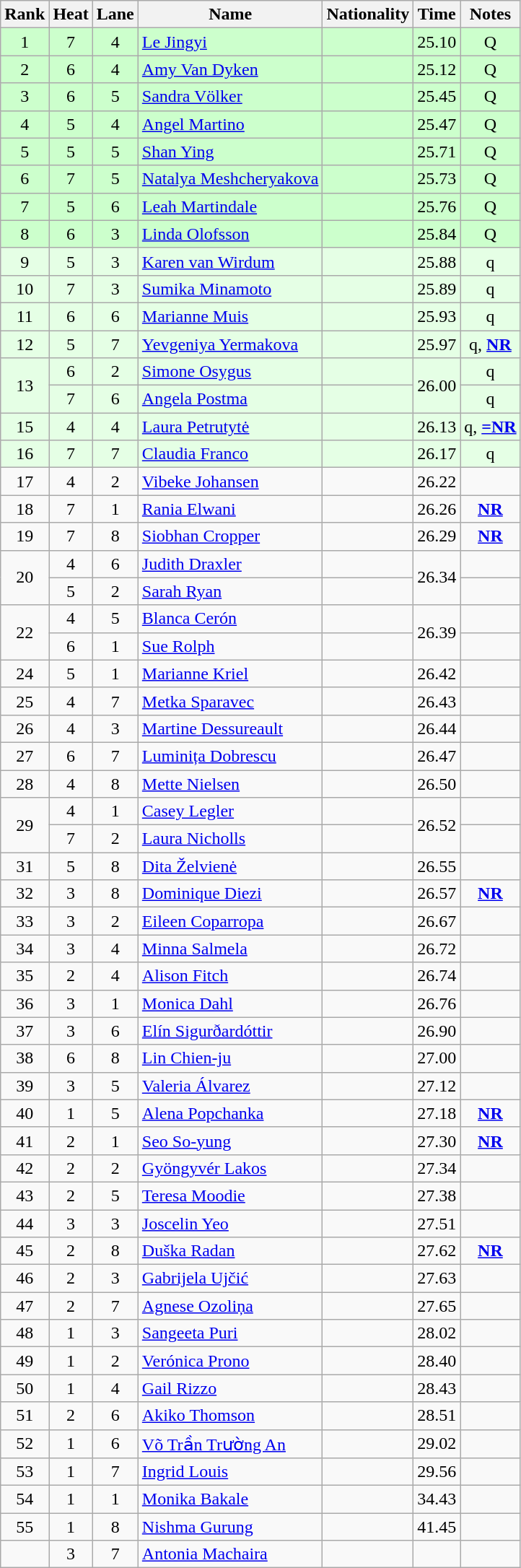<table class="wikitable sortable" style="text-align:center">
<tr>
<th>Rank</th>
<th>Heat</th>
<th>Lane</th>
<th>Name</th>
<th>Nationality</th>
<th>Time</th>
<th>Notes</th>
</tr>
<tr bgcolor=#cfc>
<td>1</td>
<td>7</td>
<td>4</td>
<td align=left><a href='#'>Le Jingyi</a></td>
<td align=left></td>
<td>25.10</td>
<td>Q</td>
</tr>
<tr bgcolor=#cfc>
<td>2</td>
<td>6</td>
<td>4</td>
<td align=left><a href='#'>Amy Van Dyken</a></td>
<td align=left></td>
<td>25.12</td>
<td>Q</td>
</tr>
<tr bgcolor=#cfc>
<td>3</td>
<td>6</td>
<td>5</td>
<td align=left><a href='#'>Sandra Völker</a></td>
<td align=left></td>
<td>25.45</td>
<td>Q</td>
</tr>
<tr bgcolor=#cfc>
<td>4</td>
<td>5</td>
<td>4</td>
<td align=left><a href='#'>Angel Martino</a></td>
<td align=left></td>
<td>25.47</td>
<td>Q</td>
</tr>
<tr bgcolor=#cfc>
<td>5</td>
<td>5</td>
<td>5</td>
<td align=left><a href='#'>Shan Ying</a></td>
<td align=left></td>
<td>25.71</td>
<td>Q</td>
</tr>
<tr bgcolor=#cfc>
<td>6</td>
<td>7</td>
<td>5</td>
<td align=left><a href='#'>Natalya Meshcheryakova</a></td>
<td align=left></td>
<td>25.73</td>
<td>Q</td>
</tr>
<tr bgcolor=#cfc>
<td>7</td>
<td>5</td>
<td>6</td>
<td align=left><a href='#'>Leah Martindale</a></td>
<td align=left></td>
<td>25.76</td>
<td>Q</td>
</tr>
<tr bgcolor=#cfc>
<td>8</td>
<td>6</td>
<td>3</td>
<td align=left><a href='#'>Linda Olofsson</a></td>
<td align=left></td>
<td>25.84</td>
<td>Q</td>
</tr>
<tr bgcolor=e5ffe5>
<td>9</td>
<td>5</td>
<td>3</td>
<td align=left><a href='#'>Karen van Wirdum</a></td>
<td align=left></td>
<td>25.88</td>
<td>q</td>
</tr>
<tr bgcolor=e5ffe5>
<td>10</td>
<td>7</td>
<td>3</td>
<td align=left><a href='#'>Sumika Minamoto</a></td>
<td align=left></td>
<td>25.89</td>
<td>q</td>
</tr>
<tr bgcolor=e5ffe5>
<td>11</td>
<td>6</td>
<td>6</td>
<td align=left><a href='#'>Marianne Muis</a></td>
<td align=left></td>
<td>25.93</td>
<td>q</td>
</tr>
<tr bgcolor=e5ffe5>
<td>12</td>
<td>5</td>
<td>7</td>
<td align=left><a href='#'>Yevgeniya Yermakova</a></td>
<td align=left></td>
<td>25.97</td>
<td>q, <strong><a href='#'>NR</a></strong></td>
</tr>
<tr bgcolor=e5ffe5>
<td rowspan=2>13</td>
<td>6</td>
<td>2</td>
<td align=left><a href='#'>Simone Osygus</a></td>
<td align=left></td>
<td rowspan=2>26.00</td>
<td>q</td>
</tr>
<tr bgcolor=e5ffe5>
<td>7</td>
<td>6</td>
<td align=left><a href='#'>Angela Postma</a></td>
<td align=left></td>
<td>q</td>
</tr>
<tr bgcolor=e5ffe5>
<td>15</td>
<td>4</td>
<td>4</td>
<td align=left><a href='#'>Laura Petrutytė</a></td>
<td align=left></td>
<td>26.13</td>
<td>q, <strong><a href='#'>=NR</a></strong></td>
</tr>
<tr bgcolor=e5ffe5>
<td>16</td>
<td>7</td>
<td>7</td>
<td align=left><a href='#'>Claudia Franco</a></td>
<td align=left></td>
<td>26.17</td>
<td>q</td>
</tr>
<tr>
<td>17</td>
<td>4</td>
<td>2</td>
<td align=left><a href='#'>Vibeke Johansen</a></td>
<td align=left></td>
<td>26.22</td>
<td></td>
</tr>
<tr>
<td>18</td>
<td>7</td>
<td>1</td>
<td align=left><a href='#'>Rania Elwani</a></td>
<td align=left></td>
<td>26.26</td>
<td><strong><a href='#'>NR</a></strong></td>
</tr>
<tr>
<td>19</td>
<td>7</td>
<td>8</td>
<td align=left><a href='#'>Siobhan Cropper</a></td>
<td align=left></td>
<td>26.29</td>
<td><strong><a href='#'>NR</a></strong></td>
</tr>
<tr>
<td rowspan=2>20</td>
<td>4</td>
<td>6</td>
<td align=left><a href='#'>Judith Draxler</a></td>
<td align=left></td>
<td rowspan=2>26.34</td>
<td></td>
</tr>
<tr>
<td>5</td>
<td>2</td>
<td align=left><a href='#'>Sarah Ryan</a></td>
<td align=left></td>
<td></td>
</tr>
<tr>
<td rowspan=2>22</td>
<td>4</td>
<td>5</td>
<td align=left><a href='#'>Blanca Cerón</a></td>
<td align=left></td>
<td rowspan=2>26.39</td>
<td></td>
</tr>
<tr>
<td>6</td>
<td>1</td>
<td align=left><a href='#'>Sue Rolph</a></td>
<td align=left></td>
<td></td>
</tr>
<tr>
<td>24</td>
<td>5</td>
<td>1</td>
<td align=left><a href='#'>Marianne Kriel</a></td>
<td align=left></td>
<td>26.42</td>
<td></td>
</tr>
<tr>
<td>25</td>
<td>4</td>
<td>7</td>
<td align=left><a href='#'>Metka Sparavec</a></td>
<td align=left></td>
<td>26.43</td>
<td></td>
</tr>
<tr>
<td>26</td>
<td>4</td>
<td>3</td>
<td align=left><a href='#'>Martine Dessureault</a></td>
<td align=left></td>
<td>26.44</td>
<td></td>
</tr>
<tr>
<td>27</td>
<td>6</td>
<td>7</td>
<td align=left><a href='#'>Luminița Dobrescu</a></td>
<td align=left></td>
<td>26.47</td>
<td></td>
</tr>
<tr>
<td>28</td>
<td>4</td>
<td>8</td>
<td align=left><a href='#'>Mette Nielsen</a></td>
<td align=left></td>
<td>26.50</td>
<td></td>
</tr>
<tr>
<td rowspan=2>29</td>
<td>4</td>
<td>1</td>
<td align=left><a href='#'>Casey Legler</a></td>
<td align=left></td>
<td rowspan=2>26.52</td>
<td></td>
</tr>
<tr>
<td>7</td>
<td>2</td>
<td align=left><a href='#'>Laura Nicholls</a></td>
<td align=left></td>
<td></td>
</tr>
<tr>
<td>31</td>
<td>5</td>
<td>8</td>
<td align=left><a href='#'>Dita Želvienė</a></td>
<td align=left></td>
<td>26.55</td>
<td></td>
</tr>
<tr>
<td>32</td>
<td>3</td>
<td>8</td>
<td align=left><a href='#'>Dominique Diezi</a></td>
<td align=left></td>
<td>26.57</td>
<td><strong><a href='#'>NR</a></strong></td>
</tr>
<tr>
<td>33</td>
<td>3</td>
<td>2</td>
<td align=left><a href='#'>Eileen Coparropa</a></td>
<td align=left></td>
<td>26.67</td>
<td></td>
</tr>
<tr>
<td>34</td>
<td>3</td>
<td>4</td>
<td align=left><a href='#'>Minna Salmela</a></td>
<td align=left></td>
<td>26.72</td>
<td></td>
</tr>
<tr>
<td>35</td>
<td>2</td>
<td>4</td>
<td align=left><a href='#'>Alison Fitch</a></td>
<td align=left></td>
<td>26.74</td>
<td></td>
</tr>
<tr>
<td>36</td>
<td>3</td>
<td>1</td>
<td align=left><a href='#'>Monica Dahl</a></td>
<td align=left></td>
<td>26.76</td>
<td></td>
</tr>
<tr>
<td>37</td>
<td>3</td>
<td>6</td>
<td align=left><a href='#'>Elín Sigurðardóttir</a></td>
<td align=left></td>
<td>26.90</td>
<td></td>
</tr>
<tr>
<td>38</td>
<td>6</td>
<td>8</td>
<td align=left><a href='#'>Lin Chien-ju</a></td>
<td align=left></td>
<td>27.00</td>
<td></td>
</tr>
<tr>
<td>39</td>
<td>3</td>
<td>5</td>
<td align=left><a href='#'>Valeria Álvarez</a></td>
<td align=left></td>
<td>27.12</td>
<td></td>
</tr>
<tr>
<td>40</td>
<td>1</td>
<td>5</td>
<td align=left><a href='#'>Alena Popchanka</a></td>
<td align=left></td>
<td>27.18</td>
<td><strong><a href='#'>NR</a></strong></td>
</tr>
<tr>
<td>41</td>
<td>2</td>
<td>1</td>
<td align=left><a href='#'>Seo So-yung</a></td>
<td align=left></td>
<td>27.30</td>
<td><strong><a href='#'>NR</a></strong></td>
</tr>
<tr>
<td>42</td>
<td>2</td>
<td>2</td>
<td align=left><a href='#'>Gyöngyvér Lakos</a></td>
<td align=left></td>
<td>27.34</td>
<td></td>
</tr>
<tr>
<td>43</td>
<td>2</td>
<td>5</td>
<td align=left><a href='#'>Teresa Moodie</a></td>
<td align=left></td>
<td>27.38</td>
<td></td>
</tr>
<tr>
<td>44</td>
<td>3</td>
<td>3</td>
<td align=left><a href='#'>Joscelin Yeo</a></td>
<td align=left></td>
<td>27.51</td>
<td></td>
</tr>
<tr>
<td>45</td>
<td>2</td>
<td>8</td>
<td align=left><a href='#'>Duška Radan</a></td>
<td align=left></td>
<td>27.62</td>
<td><strong><a href='#'>NR</a></strong></td>
</tr>
<tr>
<td>46</td>
<td>2</td>
<td>3</td>
<td align=left><a href='#'>Gabrijela Ujčić</a></td>
<td align=left></td>
<td>27.63</td>
<td></td>
</tr>
<tr>
<td>47</td>
<td>2</td>
<td>7</td>
<td align=left><a href='#'>Agnese Ozoliņa</a></td>
<td align=left></td>
<td>27.65</td>
<td></td>
</tr>
<tr>
<td>48</td>
<td>1</td>
<td>3</td>
<td align=left><a href='#'>Sangeeta Puri</a></td>
<td align=left></td>
<td>28.02</td>
<td></td>
</tr>
<tr>
<td>49</td>
<td>1</td>
<td>2</td>
<td align=left><a href='#'>Verónica Prono</a></td>
<td align=left></td>
<td>28.40</td>
<td></td>
</tr>
<tr>
<td>50</td>
<td>1</td>
<td>4</td>
<td align=left><a href='#'>Gail Rizzo</a></td>
<td align=left></td>
<td>28.43</td>
<td></td>
</tr>
<tr>
<td>51</td>
<td>2</td>
<td>6</td>
<td align=left><a href='#'>Akiko Thomson</a></td>
<td align=left></td>
<td>28.51</td>
<td></td>
</tr>
<tr>
<td>52</td>
<td>1</td>
<td>6</td>
<td align=left><a href='#'>Võ Trần Trường An</a></td>
<td align=left></td>
<td>29.02</td>
<td></td>
</tr>
<tr>
<td>53</td>
<td>1</td>
<td>7</td>
<td align=left><a href='#'>Ingrid Louis</a></td>
<td align=left></td>
<td>29.56</td>
<td></td>
</tr>
<tr>
<td>54</td>
<td>1</td>
<td>1</td>
<td align=left><a href='#'>Monika Bakale</a></td>
<td align=left></td>
<td>34.43</td>
<td></td>
</tr>
<tr>
<td>55</td>
<td>1</td>
<td>8</td>
<td align=left><a href='#'>Nishma Gurung</a></td>
<td align=left></td>
<td>41.45</td>
<td></td>
</tr>
<tr>
<td></td>
<td>3</td>
<td>7</td>
<td align=left><a href='#'>Antonia Machaira</a></td>
<td align=left></td>
<td></td>
<td></td>
</tr>
</table>
